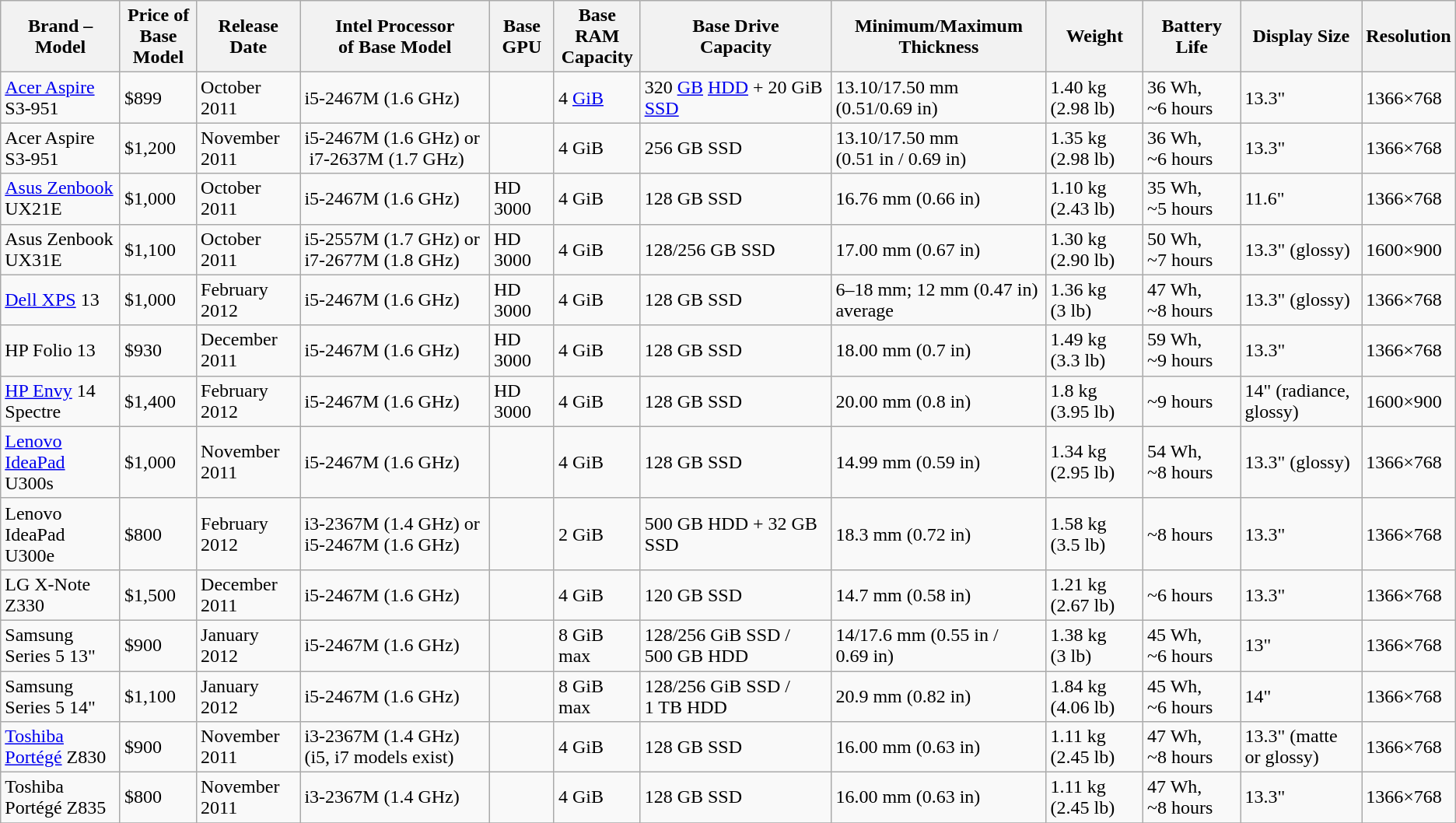<table class="wikitable sortable">
<tr>
<th>Brand – Model</th>
<th>Price of<br>Base Model</th>
<th>Release Date</th>
<th>Intel Processor<br>of Base Model</th>
<th>Base GPU</th>
<th>Base RAM<br>Capacity</th>
<th>Base Drive<br>Capacity</th>
<th>Minimum/Maximum <br> Thickness</th>
<th>Weight</th>
<th>Battery Life</th>
<th>Display Size</th>
<th>Resolution</th>
</tr>
<tr>
<td><a href='#'>Acer Aspire</a> S3-951</td>
<td>$899</td>
<td data-sort-value="2011-10">October 2011</td>
<td>i5-2467M (1.6 GHz)</td>
<td></td>
<td>4 <a href='#'>GiB</a></td>
<td>320 <a href='#'>GB</a> <a href='#'>HDD</a> + 20 GiB <a href='#'>SSD</a></td>
<td>13.10/17.50 mm <br> (0.51/0.69 in)</td>
<td>1.40 kg (2.98 lb)</td>
<td>36 Wh, ~6 hours</td>
<td>13.3"</td>
<td>1366×768</td>
</tr>
<tr>
<td>Acer Aspire S3-951</td>
<td>$1,200</td>
<td data-sort-value="2011-11">November 2011</td>
<td>i5-2467M (1.6 GHz) or  i7-2637M (1.7 GHz)</td>
<td></td>
<td>4 GiB</td>
<td>256 GB SSD</td>
<td>13.10/17.50 mm <br> (0.51 in / 0.69 in)</td>
<td>1.35 kg (2.98 lb)</td>
<td>36 Wh, ~6 hours</td>
<td>13.3"</td>
<td>1366×768</td>
</tr>
<tr>
<td><a href='#'>Asus Zenbook</a> UX21E</td>
<td>$1,000</td>
<td data-sort-value="2011-10">October 2011</td>
<td>i5-2467M (1.6 GHz)</td>
<td>HD 3000</td>
<td>4 GiB</td>
<td>128 GB SSD</td>
<td>16.76 mm (0.66 in)</td>
<td>1.10 kg (2.43 lb)</td>
<td>35 Wh, ~5 hours</td>
<td>11.6"</td>
<td>1366×768</td>
</tr>
<tr>
<td>Asus Zenbook UX31E</td>
<td>$1,100</td>
<td data-sort-value="2011-10">October 2011</td>
<td>i5-2557M (1.7 GHz) or i7-2677M (1.8 GHz)</td>
<td>HD 3000</td>
<td>4 GiB</td>
<td>128/256 GB SSD</td>
<td>17.00 mm (0.67 in)</td>
<td>1.30 kg (2.90 lb)</td>
<td>50 Wh, ~7 hours</td>
<td>13.3" (glossy)</td>
<td>1600×900</td>
</tr>
<tr>
<td><a href='#'>Dell XPS</a> 13</td>
<td>$1,000</td>
<td data-sort-value="2012-02">February 2012</td>
<td>i5-2467M (1.6 GHz)</td>
<td>HD 3000</td>
<td>4 GiB</td>
<td>128 GB SSD</td>
<td>6–18 mm; 12 mm (0.47 in) average</td>
<td>1.36 kg (3 lb)</td>
<td>47 Wh, ~8 hours</td>
<td>13.3" (glossy)</td>
<td>1366×768</td>
</tr>
<tr>
<td>HP Folio 13</td>
<td>$930</td>
<td data-sort-value="2011-12">December 2011</td>
<td>i5-2467M (1.6 GHz)</td>
<td>HD 3000</td>
<td>4 GiB</td>
<td>128 GB SSD</td>
<td>18.00 mm (0.7 in)</td>
<td>1.49 kg (3.3 lb)</td>
<td>59 Wh, ~9 hours</td>
<td>13.3"</td>
<td>1366×768</td>
</tr>
<tr>
<td><a href='#'>HP Envy</a> 14 Spectre</td>
<td>$1,400</td>
<td data-sort-value="2012-02">February 2012</td>
<td>i5-2467M (1.6 GHz)</td>
<td>HD 3000</td>
<td>4 GiB</td>
<td>128 GB SSD</td>
<td>20.00 mm (0.8 in)</td>
<td>1.8 kg (3.95 lb)</td>
<td>~9 hours</td>
<td>14" (radiance, glossy)</td>
<td>1600×900</td>
</tr>
<tr>
<td><a href='#'>Lenovo IdeaPad</a> U300s</td>
<td>$1,000</td>
<td data-sort-value="2011-11">November 2011</td>
<td>i5-2467M (1.6 GHz)</td>
<td></td>
<td>4 GiB</td>
<td>128 GB SSD</td>
<td>14.99 mm (0.59 in)</td>
<td>1.34 kg (2.95 lb)</td>
<td>54 Wh, ~8 hours</td>
<td>13.3" (glossy)</td>
<td>1366×768</td>
</tr>
<tr>
<td>Lenovo IdeaPad U300e</td>
<td>$800</td>
<td data-sort-value="2012-02">February 2012</td>
<td>i3-2367M (1.4 GHz) or<br> i5-2467M (1.6 GHz)</td>
<td></td>
<td>2 GiB</td>
<td>500 GB HDD + 32 GB SSD</td>
<td>18.3 mm (0.72 in)</td>
<td>1.58 kg (3.5 lb)</td>
<td>~8 hours</td>
<td>13.3"</td>
<td>1366×768</td>
</tr>
<tr>
<td>LG X-Note Z330</td>
<td>$1,500</td>
<td data-sort-value="2011-12">December 2011</td>
<td>i5-2467M (1.6 GHz)</td>
<td></td>
<td>4 GiB</td>
<td>120 GB SSD</td>
<td>14.7 mm (0.58 in)</td>
<td>1.21 kg (2.67 lb)</td>
<td>~6 hours</td>
<td>13.3"</td>
<td>1366×768</td>
</tr>
<tr>
<td>Samsung Series 5 13"</td>
<td>$900</td>
<td data-sort-value="2012-01">January 2012</td>
<td>i5-2467M (1.6 GHz)</td>
<td></td>
<td>8 GiB max</td>
<td>128/256 GiB SSD / 500 GB HDD</td>
<td>14/17.6 mm (0.55 in / 0.69 in)</td>
<td>1.38 kg (3 lb)</td>
<td>45 Wh, ~6 hours</td>
<td>13"</td>
<td>1366×768</td>
</tr>
<tr>
<td>Samsung Series 5 14"</td>
<td>$1,100</td>
<td data-sort-value="2012-01">January 2012</td>
<td>i5-2467M (1.6 GHz)</td>
<td></td>
<td>8 GiB max</td>
<td>128/256 GiB SSD / 1 TB HDD</td>
<td>20.9 mm (0.82 in)</td>
<td>1.84 kg (4.06 lb)</td>
<td>45 Wh, ~6 hours</td>
<td>14"</td>
<td>1366×768</td>
</tr>
<tr>
<td><a href='#'>Toshiba Portégé</a> Z830</td>
<td>$900</td>
<td data-sort-value="2011-11">November 2011</td>
<td>i3-2367M (1.4 GHz) (i5, i7 models exist)</td>
<td></td>
<td>4 GiB</td>
<td>128 GB SSD</td>
<td>16.00 mm (0.63 in)</td>
<td>1.11 kg (2.45 lb)</td>
<td>47 Wh, ~8 hours</td>
<td>13.3" (matte or glossy)</td>
<td>1366×768</td>
</tr>
<tr>
<td>Toshiba Portégé Z835</td>
<td>$800</td>
<td data-sort-value="2011-11">November 2011</td>
<td>i3-2367M (1.4 GHz)</td>
<td></td>
<td>4 GiB</td>
<td>128 GB SSD</td>
<td>16.00 mm (0.63 in)</td>
<td>1.11 kg (2.45 lb)</td>
<td>47 Wh, ~8 hours</td>
<td>13.3"</td>
<td>1366×768</td>
</tr>
<tr>
</tr>
</table>
